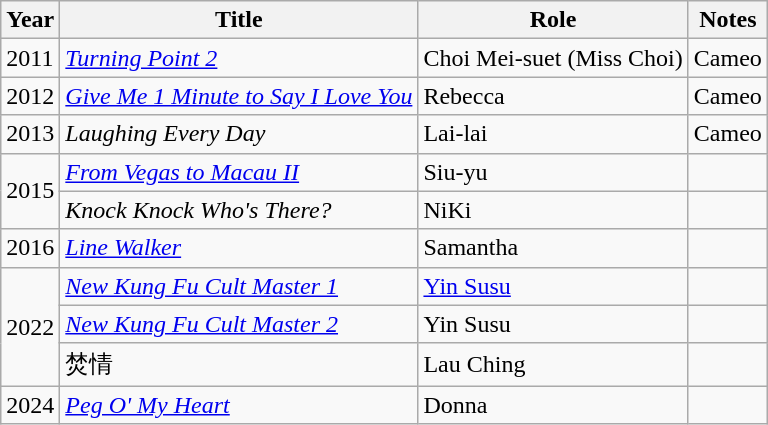<table class="wikitable sortable">
<tr>
<th>Year</th>
<th>Title</th>
<th>Role</th>
<th class="unsortable">Notes</th>
</tr>
<tr>
<td>2011</td>
<td><em><a href='#'>Turning Point 2</a></em></td>
<td>Choi Mei-suet (Miss Choi)</td>
<td>Cameo</td>
</tr>
<tr>
<td>2012</td>
<td><em><a href='#'>Give Me 1 Minute to Say I Love You</a></em></td>
<td>Rebecca</td>
<td>Cameo</td>
</tr>
<tr>
<td>2013</td>
<td><em>Laughing Every Day</em></td>
<td>Lai-lai</td>
<td>Cameo</td>
</tr>
<tr>
<td rowspan="2">2015</td>
<td><em><a href='#'>From Vegas to Macau II</a></em></td>
<td>Siu-yu</td>
<td></td>
</tr>
<tr>
<td><em>Knock Knock Who's There?</em></td>
<td>NiKi</td>
<td></td>
</tr>
<tr>
<td>2016</td>
<td><em><a href='#'>Line Walker</a></em></td>
<td>Samantha</td>
<td></td>
</tr>
<tr>
<td rowspan="3">2022</td>
<td><em><a href='#'>New Kung Fu Cult Master 1</a></em></td>
<td><a href='#'>Yin Susu</a></td>
<td></td>
</tr>
<tr>
<td><em><a href='#'>New Kung Fu Cult Master 2</a></em></td>
<td>Yin Susu</td>
<td></td>
</tr>
<tr>
<td>焚情</td>
<td>Lau Ching</td>
<td></td>
</tr>
<tr>
<td>2024</td>
<td><em><a href='#'>Peg O' My Heart</a></em></td>
<td>Donna</td>
<td></td>
</tr>
</table>
